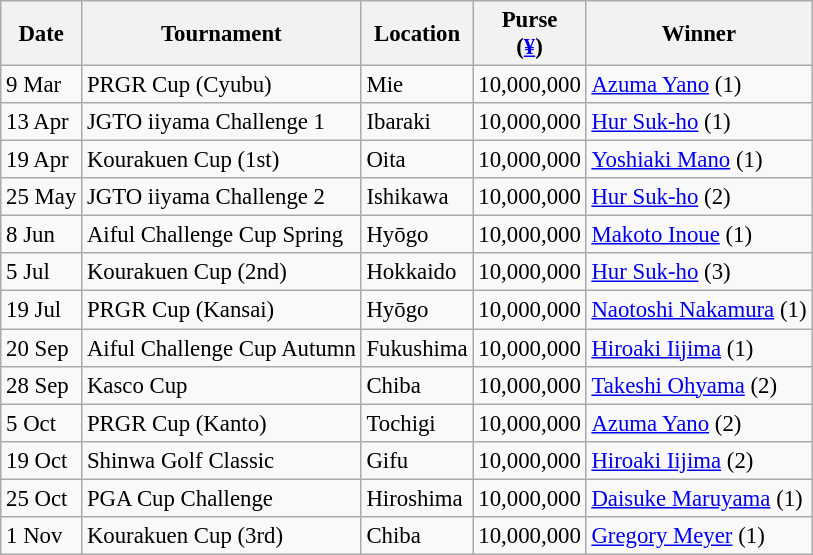<table class="wikitable" style="font-size:95%">
<tr>
<th>Date</th>
<th>Tournament</th>
<th>Location</th>
<th>Purse<br>(<a href='#'>¥</a>)</th>
<th>Winner</th>
</tr>
<tr>
<td>9 Mar</td>
<td>PRGR Cup (Cyubu)</td>
<td>Mie</td>
<td align=right>10,000,000</td>
<td> <a href='#'>Azuma Yano</a> (1)</td>
</tr>
<tr>
<td>13 Apr</td>
<td>JGTO iiyama Challenge 1</td>
<td>Ibaraki</td>
<td align=right>10,000,000</td>
<td> <a href='#'>Hur Suk-ho</a> (1)</td>
</tr>
<tr>
<td>19 Apr</td>
<td>Kourakuen Cup (1st)</td>
<td>Oita</td>
<td align=right>10,000,000</td>
<td> <a href='#'>Yoshiaki Mano</a> (1)</td>
</tr>
<tr>
<td>25 May</td>
<td>JGTO iiyama Challenge 2</td>
<td>Ishikawa</td>
<td align=right>10,000,000</td>
<td> <a href='#'>Hur Suk-ho</a> (2)</td>
</tr>
<tr>
<td>8 Jun</td>
<td>Aiful Challenge Cup Spring</td>
<td>Hyōgo</td>
<td align=right>10,000,000</td>
<td> <a href='#'>Makoto Inoue</a> (1)</td>
</tr>
<tr>
<td>5 Jul</td>
<td>Kourakuen Cup (2nd)</td>
<td>Hokkaido</td>
<td align=right>10,000,000</td>
<td> <a href='#'>Hur Suk-ho</a> (3)</td>
</tr>
<tr>
<td>19 Jul</td>
<td>PRGR Cup (Kansai)</td>
<td>Hyōgo</td>
<td align=right>10,000,000</td>
<td> <a href='#'>Naotoshi Nakamura</a> (1)</td>
</tr>
<tr>
<td>20 Sep</td>
<td>Aiful Challenge Cup Autumn</td>
<td>Fukushima</td>
<td align=right>10,000,000</td>
<td> <a href='#'>Hiroaki Iijima</a> (1)</td>
</tr>
<tr>
<td>28 Sep</td>
<td>Kasco Cup</td>
<td>Chiba</td>
<td align=right>10,000,000</td>
<td> <a href='#'>Takeshi Ohyama</a> (2)</td>
</tr>
<tr>
<td>5 Oct</td>
<td>PRGR Cup (Kanto)</td>
<td>Tochigi</td>
<td align=right>10,000,000</td>
<td> <a href='#'>Azuma Yano</a> (2)</td>
</tr>
<tr>
<td>19 Oct</td>
<td>Shinwa Golf Classic</td>
<td>Gifu</td>
<td align=right>10,000,000</td>
<td> <a href='#'>Hiroaki Iijima</a> (2)</td>
</tr>
<tr>
<td>25 Oct</td>
<td>PGA Cup Challenge</td>
<td>Hiroshima</td>
<td align=right>10,000,000</td>
<td> <a href='#'>Daisuke Maruyama</a> (1)</td>
</tr>
<tr>
<td>1 Nov</td>
<td>Kourakuen Cup (3rd)</td>
<td>Chiba</td>
<td align=right>10,000,000</td>
<td> <a href='#'>Gregory Meyer</a> (1)</td>
</tr>
</table>
